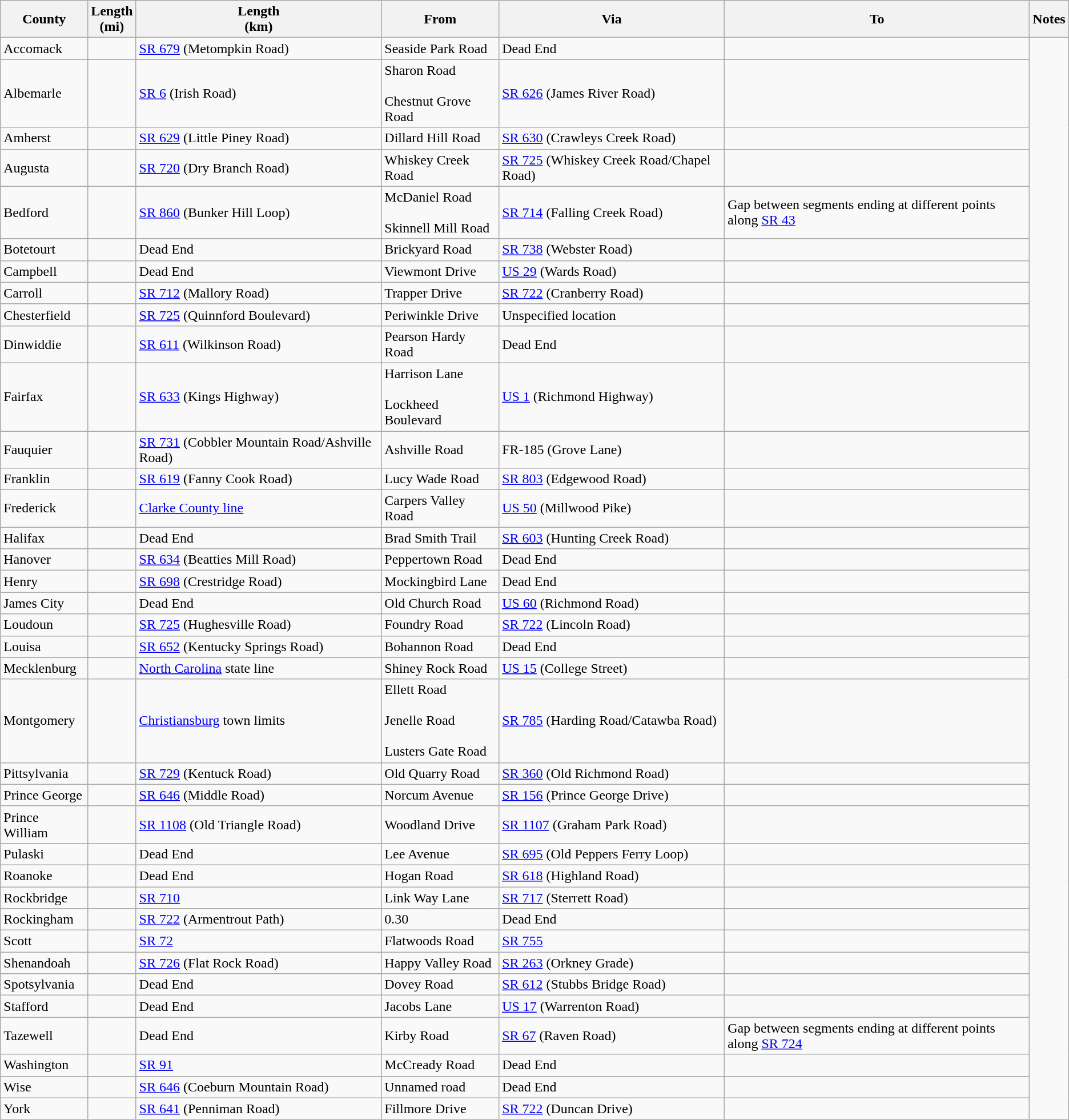<table class="wikitable sortable">
<tr>
<th>County</th>
<th>Length<br>(mi)</th>
<th>Length<br>(km)</th>
<th class="unsortable">From</th>
<th class="unsortable">Via</th>
<th class="unsortable">To</th>
<th class="unsortable">Notes</th>
</tr>
<tr>
<td id="Accomack">Accomack</td>
<td></td>
<td><a href='#'>SR 679</a> (Metompkin Road)</td>
<td>Seaside Park Road</td>
<td>Dead End</td>
<td></td>
</tr>
<tr>
<td id="Albemarle">Albemarle</td>
<td></td>
<td><a href='#'>SR 6</a> (Irish Road)</td>
<td>Sharon Road<br><br>Chestnut Grove Road</td>
<td><a href='#'>SR 626</a> (James River Road)</td>
<td><br>
</td>
</tr>
<tr>
<td id="Amherst">Amherst</td>
<td></td>
<td><a href='#'>SR 629</a> (Little Piney Road)</td>
<td>Dillard Hill Road</td>
<td><a href='#'>SR 630</a> (Crawleys Creek Road)</td>
<td><br>
</td>
</tr>
<tr>
<td id="Augusta">Augusta</td>
<td></td>
<td><a href='#'>SR 720</a> (Dry Branch Road)</td>
<td>Whiskey Creek Road</td>
<td><a href='#'>SR 725</a> (Whiskey Creek Road/Chapel Road)</td>
<td><br></td>
</tr>
<tr>
<td id="Bedford">Bedford</td>
<td></td>
<td><a href='#'>SR 860</a> (Bunker Hill Loop)</td>
<td>McDaniel Road<br><br>Skinnell Mill Road</td>
<td><a href='#'>SR 714</a> (Falling Creek Road)</td>
<td>Gap between segments ending at different points along <a href='#'>SR 43</a><br></td>
</tr>
<tr>
<td id="Botetourt">Botetourt</td>
<td></td>
<td>Dead End</td>
<td>Brickyard Road</td>
<td><a href='#'>SR 738</a> (Webster Road)</td>
<td><br>

</td>
</tr>
<tr>
<td id="Campbell">Campbell</td>
<td></td>
<td>Dead End</td>
<td>Viewmont Drive</td>
<td><a href='#'>US 29</a> (Wards Road)</td>
<td><br></td>
</tr>
<tr>
<td id="Carroll">Carroll</td>
<td></td>
<td><a href='#'>SR 712</a> (Mallory Road)</td>
<td>Trapper Drive</td>
<td><a href='#'>SR 722</a> (Cranberry Road)</td>
<td><br>
</td>
</tr>
<tr>
<td id="Chesterfield">Chesterfield</td>
<td></td>
<td><a href='#'>SR 725</a> (Quinnford Boulevard)</td>
<td>Periwinkle Drive</td>
<td>Unspecified location</td>
<td><br>



</td>
</tr>
<tr>
<td id="Dinwiddie">Dinwiddie</td>
<td></td>
<td><a href='#'>SR 611</a> (Wilkinson Road)</td>
<td>Pearson Hardy Road</td>
<td>Dead End</td>
<td><br></td>
</tr>
<tr>
<td id="Fairfax">Fairfax</td>
<td></td>
<td><a href='#'>SR 633</a> (Kings Highway)</td>
<td>Harrison Lane<br><br>Lockheed Boulevard</td>
<td><a href='#'>US 1</a> (Richmond Highway)</td>
<td></td>
</tr>
<tr>
<td id="Fauquier">Fauquier</td>
<td></td>
<td><a href='#'>SR 731</a> (Cobbler Mountain Road/Ashville Road)</td>
<td>Ashville Road</td>
<td>FR-185 (Grove Lane)</td>
<td><br>
</td>
</tr>
<tr>
<td id="Franklin">Franklin</td>
<td></td>
<td><a href='#'>SR 619</a> (Fanny Cook Road)</td>
<td>Lucy Wade Road</td>
<td><a href='#'>SR 803</a> (Edgewood Road)</td>
<td></td>
</tr>
<tr>
<td id="Frederick">Frederick</td>
<td></td>
<td><a href='#'>Clarke County line</a></td>
<td>Carpers Valley Road</td>
<td><a href='#'>US 50</a> (Millwood Pike)</td>
<td><br>




</td>
</tr>
<tr>
<td id="Halifax">Halifax</td>
<td></td>
<td>Dead End</td>
<td>Brad Smith Trail</td>
<td><a href='#'>SR 603</a> (Hunting Creek Road)</td>
<td></td>
</tr>
<tr>
<td id="Hanover">Hanover</td>
<td></td>
<td><a href='#'>SR 634</a> (Beatties Mill Road)</td>
<td>Peppertown Road</td>
<td>Dead End</td>
<td><br></td>
</tr>
<tr>
<td id="Henry">Henry</td>
<td></td>
<td><a href='#'>SR 698</a> (Crestridge Road)</td>
<td>Mockingbird Lane</td>
<td>Dead End</td>
<td><br>
</td>
</tr>
<tr>
<td id="James City">James City</td>
<td></td>
<td>Dead End</td>
<td>Old Church Road</td>
<td><a href='#'>US 60</a> (Richmond Road)</td>
<td><br>



</td>
</tr>
<tr>
<td id="Loudoun">Loudoun</td>
<td></td>
<td><a href='#'>SR 725</a> (Hughesville Road)</td>
<td>Foundry Road</td>
<td><a href='#'>SR 722</a> (Lincoln Road)</td>
<td></td>
</tr>
<tr>
<td id="Louisa">Louisa</td>
<td></td>
<td><a href='#'>SR 652</a> (Kentucky Springs Road)</td>
<td>Bohannon Road</td>
<td>Dead End</td>
<td><br>

</td>
</tr>
<tr>
<td id="Mecklenburg">Mecklenburg</td>
<td></td>
<td><a href='#'>North Carolina</a> state line</td>
<td>Shiney Rock Road</td>
<td><a href='#'>US 15</a> (College Street)</td>
<td><br></td>
</tr>
<tr>
<td id="Montgomery">Montgomery</td>
<td></td>
<td><a href='#'>Christiansburg</a> town limits</td>
<td>Ellett Road<br><br>Jenelle Road<br><br>Lusters Gate Road</td>
<td><a href='#'>SR 785</a> (Harding Road/Catawba Road)</td>
<td><br>






</td>
</tr>
<tr>
<td id="Pittsylvania">Pittsylvania</td>
<td></td>
<td><a href='#'>SR 729</a> (Kentuck Road)</td>
<td>Old Quarry Road</td>
<td><a href='#'>SR 360</a> (Old Richmond Road)</td>
<td><br>
</td>
</tr>
<tr>
<td id="Prince George">Prince George</td>
<td></td>
<td><a href='#'>SR 646</a> (Middle Road)</td>
<td>Norcum Avenue</td>
<td><a href='#'>SR 156</a> (Prince George Drive)</td>
<td></td>
</tr>
<tr>
<td id="Prince William">Prince William</td>
<td></td>
<td><a href='#'>SR 1108</a> (Old Triangle Road)</td>
<td>Woodland Drive</td>
<td><a href='#'>SR 1107</a> (Graham Park Road)</td>
<td></td>
</tr>
<tr>
<td id="Pulaski">Pulaski</td>
<td></td>
<td>Dead End</td>
<td>Lee Avenue</td>
<td><a href='#'>SR 695</a> (Old Peppers Ferry Loop)</td>
<td><br>
</td>
</tr>
<tr>
<td id="Roanoke">Roanoke</td>
<td></td>
<td>Dead End</td>
<td>Hogan Road</td>
<td><a href='#'>SR 618</a> (Highland Road)</td>
<td></td>
</tr>
<tr>
<td id="Rockbridge">Rockbridge</td>
<td></td>
<td><a href='#'>SR 710</a></td>
<td>Link Way Lane</td>
<td><a href='#'>SR 717</a> (Sterrett Road)</td>
<td></td>
</tr>
<tr>
<td id="Rockingham">Rockingham</td>
<td></td>
<td><a href='#'>SR 722</a> (Armentrout Path)</td>
<td>0.30</td>
<td>Dead End</td>
<td><br></td>
</tr>
<tr>
<td id="Scott">Scott</td>
<td></td>
<td><a href='#'>SR 72</a></td>
<td>Flatwoods Road</td>
<td><a href='#'>SR 755</a></td>
<td></td>
</tr>
<tr>
<td id="Shenandoah">Shenandoah</td>
<td></td>
<td><a href='#'>SR 726</a> (Flat Rock Road)</td>
<td>Happy Valley Road</td>
<td><a href='#'>SR 263</a> (Orkney Grade)</td>
<td><br>
</td>
</tr>
<tr>
<td id="Spotsylvania">Spotsylvania</td>
<td></td>
<td>Dead End</td>
<td>Dovey Road</td>
<td><a href='#'>SR 612</a> (Stubbs Bridge Road)</td>
<td></td>
</tr>
<tr>
<td id="Stafford">Stafford</td>
<td></td>
<td>Dead End</td>
<td>Jacobs Lane</td>
<td><a href='#'>US 17</a> (Warrenton Road)</td>
<td><br>
</td>
</tr>
<tr>
<td id="Tazewell">Tazewell</td>
<td></td>
<td>Dead End</td>
<td>Kirby Road</td>
<td><a href='#'>SR 67</a> (Raven Road)</td>
<td>Gap between segments ending at different points along <a href='#'>SR 724</a><br></td>
</tr>
<tr>
<td id="Washington">Washington</td>
<td></td>
<td><a href='#'>SR 91</a></td>
<td>McCready Road</td>
<td>Dead End</td>
<td><br></td>
</tr>
<tr>
<td id="Wise">Wise</td>
<td></td>
<td><a href='#'>SR 646</a> (Coeburn Mountain Road)</td>
<td>Unnamed road</td>
<td>Dead End</td>
<td><br></td>
</tr>
<tr>
<td id="York">York</td>
<td></td>
<td><a href='#'>SR 641</a> (Penniman Road)</td>
<td>Fillmore Drive</td>
<td><a href='#'>SR 722</a> (Duncan Drive)</td>
<td></td>
</tr>
</table>
